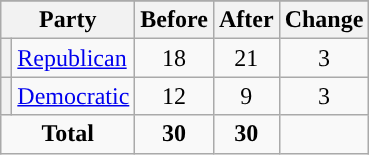<table class="wikitable" style="text-align:center;">
<tr>
</tr>
<tr>
<th colspan=2>Party</th>
<th>Before</th>
<th>After</th>
<th>Change</th>
</tr>
<tr>
<th style="background-color:"></th>
<td style="text-align:left;"><a href='#'>Republican</a></td>
<td>18</td>
<td>21</td>
<td> 3</td>
</tr>
<tr>
<th style="background-color:"></th>
<td style="text-align:left;"><a href='#'>Democratic</a></td>
<td>12</td>
<td>9</td>
<td> 3</td>
</tr>
<tr>
<td colspan=2><strong>Total</strong></td>
<td><strong>30</strong></td>
<td><strong>30</strong></td>
<td></td>
</tr>
</table>
